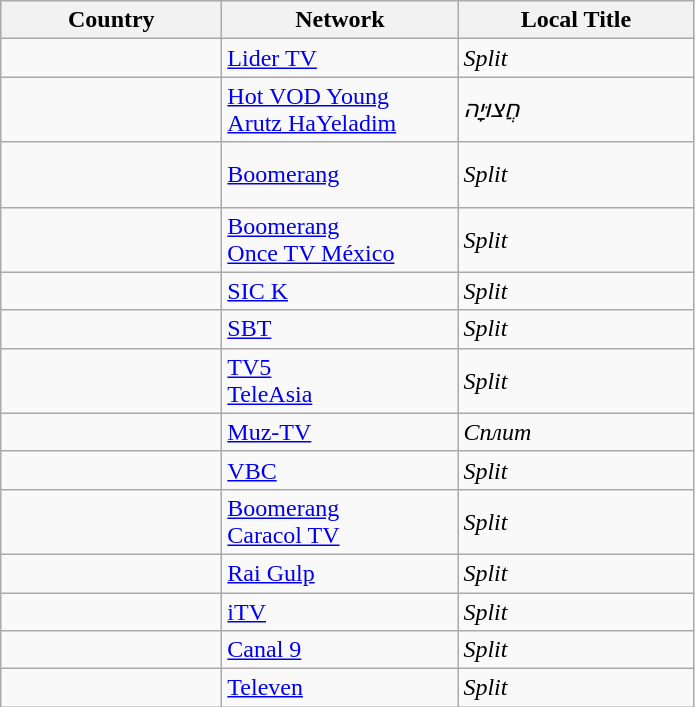<table class=wikitable>
<tr>
<th width="140">Country</th>
<th width="150">Network</th>
<th width="150">Local Title</th>
</tr>
<tr>
<td></td>
<td><a href='#'>Lider TV</a></td>
<td><em>Split</em></td>
</tr>
<tr>
<td></td>
<td><a href='#'>Hot VOD Young</a><br><a href='#'>Arutz HaYeladim</a></td>
<td><em>חֲצוּיָה</em></td>
</tr>
<tr>
<td><br><br></td>
<td><a href='#'>Boomerang</a></td>
<td><em>Split</em></td>
</tr>
<tr>
<td></td>
<td><a href='#'>Boomerang</a><br><a href='#'>Once TV México</a></td>
<td><em>Split</em></td>
</tr>
<tr>
<td></td>
<td><a href='#'>SIC K</a></td>
<td><em>Split</em></td>
</tr>
<tr>
<td></td>
<td><a href='#'>SBT</a></td>
<td><em>Split</em></td>
</tr>
<tr>
<td></td>
<td><a href='#'>TV5</a><br><a href='#'>TeleAsia</a></td>
<td><em>Split</em></td>
</tr>
<tr>
<td></td>
<td><a href='#'>Muz-TV</a></td>
<td><em>Сплит</em></td>
</tr>
<tr>
<td></td>
<td><a href='#'>VBC</a></td>
<td><em>Split</em></td>
</tr>
<tr>
<td></td>
<td><a href='#'>Boomerang</a><br><a href='#'>Caracol TV</a></td>
<td><em>Split</em></td>
</tr>
<tr>
<td></td>
<td><a href='#'>Rai Gulp</a></td>
<td><em>Split</em></td>
</tr>
<tr>
<td></td>
<td><a href='#'>iTV</a></td>
<td><em>Split</em></td>
</tr>
<tr>
<td></td>
<td><a href='#'>Canal 9</a></td>
<td><em>Split</em></td>
</tr>
<tr>
<td></td>
<td><a href='#'>Televen</a></td>
<td><em>Split</em></td>
</tr>
</table>
